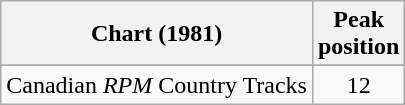<table class="wikitable sortable">
<tr>
<th align="left">Chart (1981)</th>
<th align="center">Peak<br>position</th>
</tr>
<tr>
</tr>
<tr>
<td align="left">Canadian <em>RPM</em> Country Tracks</td>
<td align="center">12</td>
</tr>
</table>
